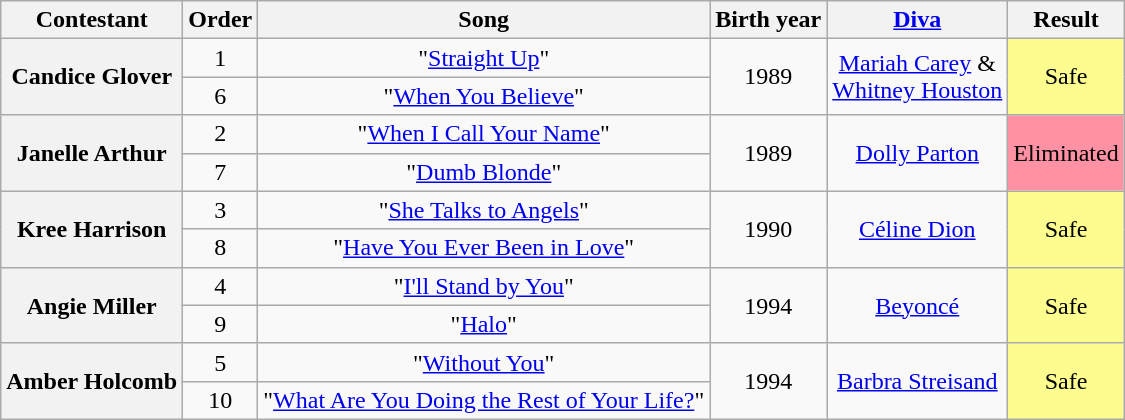<table class="wikitable unsortable" style="text-align:center;">
<tr>
<th scope="col">Contestant</th>
<th scope="col">Order</th>
<th scope="col">Song</th>
<th scope="col">Birth year</th>
<th scope="col"><a href='#'>Diva</a></th>
<th scope="col">Result</th>
</tr>
<tr>
<th scope="row" rowspan="2">Candice Glover</th>
<td>1</td>
<td>"<a href='#'>Straight Up</a>"</td>
<td rowspan="2">1989</td>
<td rowspan="2"><a href='#'>Mariah Carey</a> &<br><a href='#'>Whitney Houston</a></td>
<td rowspan="2" style="background:#fdfc8f;">Safe</td>
</tr>
<tr>
<td>6</td>
<td>"<a href='#'>When You Believe</a>"</td>
</tr>
<tr>
<th scope="row" rowspan="2">Janelle Arthur</th>
<td>2</td>
<td>"<a href='#'>When I Call Your Name</a>"</td>
<td rowspan="2">1989</td>
<td rowspan="2"><a href='#'>Dolly Parton</a></td>
<td rowspan="2" bgcolor="FF91A4">Eliminated</td>
</tr>
<tr>
<td>7</td>
<td>"<a href='#'>Dumb Blonde</a>"</td>
</tr>
<tr>
<th scope="row" rowspan="2">Kree Harrison</th>
<td>3</td>
<td>"<a href='#'>She Talks to Angels</a>"</td>
<td rowspan="2">1990</td>
<td rowspan="2"><a href='#'>Céline Dion</a></td>
<td rowspan="2" style="background:#fdfc8f;">Safe</td>
</tr>
<tr>
<td>8</td>
<td>"<a href='#'>Have You Ever Been in Love</a>"</td>
</tr>
<tr>
<th scope="row" rowspan="2">Angie Miller</th>
<td>4</td>
<td>"<a href='#'>I'll Stand by You</a>"</td>
<td rowspan="2">1994</td>
<td rowspan="2"><a href='#'>Beyoncé</a></td>
<td rowspan="2" style="background:#fdfc8f;">Safe</td>
</tr>
<tr>
<td>9</td>
<td>"<a href='#'>Halo</a>"</td>
</tr>
<tr>
<th scope="row" rowspan="2">Amber Holcomb</th>
<td>5</td>
<td>"<a href='#'>Without You</a>"</td>
<td rowspan="2">1994</td>
<td rowspan="2"><a href='#'>Barbra Streisand</a></td>
<td rowspan="2" style="background:#fdfc8f;">Safe</td>
</tr>
<tr>
<td>10</td>
<td>"<a href='#'>What Are You Doing the Rest of Your Life?</a>"</td>
</tr>
</table>
